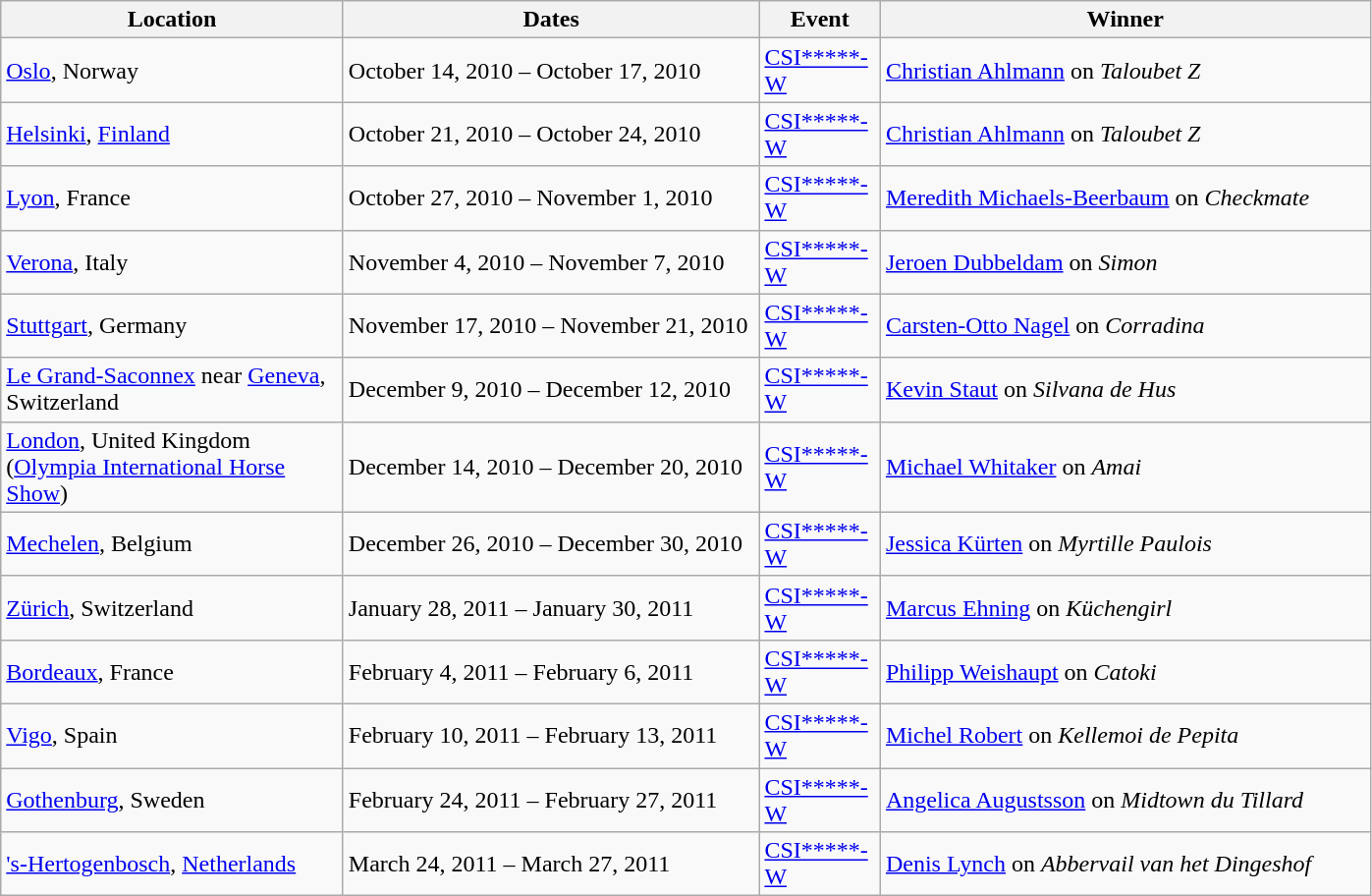<table class="wikitable">
<tr>
<th width=225>Location</th>
<th width=275>Dates</th>
<th width=75>Event</th>
<th width=325>Winner</th>
</tr>
<tr>
<td> <a href='#'>Oslo</a>, Norway </td>
<td>October 14, 2010 – October 17, 2010</td>
<td><a href='#'>CSI*****-W</a></td>
<td> <a href='#'>Christian Ahlmann</a> on <em>Taloubet Z</em></td>
</tr>
<tr>
<td> <a href='#'>Helsinki</a>, <a href='#'>Finland</a> </td>
<td>October 21, 2010 – October 24, 2010</td>
<td><a href='#'>CSI*****-W</a></td>
<td> <a href='#'>Christian Ahlmann</a> on <em>Taloubet Z</em></td>
</tr>
<tr>
<td> <a href='#'>Lyon</a>, France </td>
<td>October 27, 2010 – November 1, 2010</td>
<td><a href='#'>CSI*****-W</a></td>
<td> <a href='#'>Meredith Michaels-Beerbaum</a> on <em>Checkmate</em></td>
</tr>
<tr>
<td> <a href='#'>Verona</a>, Italy </td>
<td>November 4, 2010 – November 7, 2010</td>
<td><a href='#'>CSI*****-W</a></td>
<td> <a href='#'>Jeroen Dubbeldam</a> on <em>Simon</em></td>
</tr>
<tr>
<td> <a href='#'>Stuttgart</a>, Germany </td>
<td>November 17, 2010 – November 21, 2010</td>
<td><a href='#'>CSI*****-W</a></td>
<td> <a href='#'>Carsten-Otto Nagel</a> on <em>Corradina</em></td>
</tr>
<tr>
<td> <a href='#'>Le Grand-Saconnex</a> near <a href='#'>Geneva</a>, Switzerland </td>
<td>December 9, 2010 – December 12, 2010</td>
<td><a href='#'>CSI*****-W</a></td>
<td> <a href='#'>Kevin Staut</a> on <em>Silvana de Hus</em></td>
</tr>
<tr>
<td> <a href='#'>London</a>, United Kingdom <br>(<a href='#'>Olympia International Horse Show</a>)</td>
<td>December 14, 2010 – December 20, 2010</td>
<td><a href='#'>CSI*****-W</a></td>
<td> <a href='#'>Michael Whitaker</a> on <em>Amai</em></td>
</tr>
<tr>
<td> <a href='#'>Mechelen</a>, Belgium </td>
<td>December 26, 2010 – December 30, 2010</td>
<td><a href='#'>CSI*****-W</a></td>
<td> <a href='#'>Jessica Kürten</a> on <em>Myrtille Paulois</em></td>
</tr>
<tr>
<td> <a href='#'>Zürich</a>, Switzerland </td>
<td>January 28, 2011 – January 30, 2011</td>
<td><a href='#'>CSI*****-W</a></td>
<td> <a href='#'>Marcus Ehning</a> on <em>Küchengirl</em></td>
</tr>
<tr>
<td> <a href='#'>Bordeaux</a>, France </td>
<td>February 4, 2011 – February 6, 2011</td>
<td><a href='#'>CSI*****-W</a></td>
<td> <a href='#'>Philipp Weishaupt</a> on <em>Catoki</em></td>
</tr>
<tr>
<td> <a href='#'>Vigo</a>, Spain </td>
<td>February 10, 2011 – February 13, 2011</td>
<td><a href='#'>CSI*****-W</a></td>
<td> <a href='#'>Michel Robert</a> on <em>Kellemoi de Pepita</em></td>
</tr>
<tr>
<td> <a href='#'>Gothenburg</a>, Sweden</td>
<td>February 24, 2011 – February 27, 2011</td>
<td><a href='#'>CSI*****-W</a></td>
<td> <a href='#'>Angelica Augustsson</a> on <em>Midtown du Tillard</em></td>
</tr>
<tr>
<td> <a href='#'>'s-Hertogenbosch</a>, <a href='#'>Netherlands</a> </td>
<td>March 24, 2011 – March 27, 2011</td>
<td><a href='#'>CSI*****-W</a></td>
<td> <a href='#'>Denis Lynch</a> on <em>Abbervail van het Dingeshof</em></td>
</tr>
</table>
